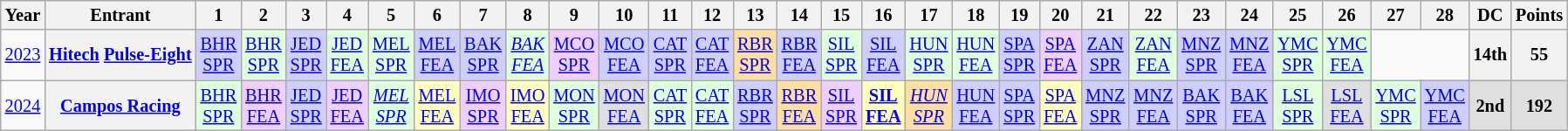<table class="wikitable" style="text-align:center; font-size:85%">
<tr>
<th scope="col">Year</th>
<th scope="col">Entrant</th>
<th scope="col">1</th>
<th scope="col">2</th>
<th scope="col">3</th>
<th scope="col">4</th>
<th scope="col">5</th>
<th scope="col">6</th>
<th scope="col">7</th>
<th scope="col">8</th>
<th scope="col">9</th>
<th scope="col">10</th>
<th scope="col">11</th>
<th scope="col">12</th>
<th scope="col">13</th>
<th scope="col">14</th>
<th scope="col">15</th>
<th scope="col">16</th>
<th scope="col">17</th>
<th scope="col">18</th>
<th scope="col">19</th>
<th scope="col">20</th>
<th scope="col">21</th>
<th scope="col">22</th>
<th scope="col">23</th>
<th scope="col">24</th>
<th scope="col">25</th>
<th scope="col">26</th>
<th scope="col">27</th>
<th scope="col">28</th>
<th scope="col">DC</th>
<th scope="col">Points</th>
</tr>
<tr>
<td scope="row"><a href='#'>2023</a></td>
<th nowrap><a href='#'>Hitech</a> <a href='#'>Pulse-Eight</a></th>
<td style="background:#CFCFFF;"><a href='#'>BHR<br>SPR</a><br></td>
<td style="background:#DFFFDF;"><a href='#'>BHR<br>SPR</a><br></td>
<td style="background:#CFCFFF;"><a href='#'>JED<br>SPR</a><br></td>
<td style="background:#DFFFDF;"><a href='#'>JED<br>FEA</a><br></td>
<td style="background:#DFFFDF;"><a href='#'>MEL<br>SPR</a><br></td>
<td style="background:#CFCFFF;"><a href='#'>MEL<br>FEA</a><br></td>
<td style="background:#CFCFFF;"><a href='#'>BAK<br>SPR</a><br></td>
<td style="background:#DFFFDF;"><em><a href='#'>BAK<br>FEA</a></em><br></td>
<td style="background:#EFCFFF;"><a href='#'>MCO<br>SPR</a><br></td>
<td style="background:#CFCFFF;"><a href='#'>MCO<br>FEA</a><br></td>
<td style="background:#CFCFFF;"><a href='#'>CAT<br>SPR</a><br></td>
<td style="background:#CFCFFF;"><a href='#'>CAT<br>FEA</a><br></td>
<td style="background:#FFDF9F;"><a href='#'>RBR<br>SPR</a><br></td>
<td style="background:#CFCFFF;"><a href='#'>RBR<br>FEA</a><br></td>
<td style="background:#DFFFDF;"><a href='#'>SIL<br>SPR</a><br></td>
<td style="background:#CFCFFF;"><a href='#'>SIL<br>FEA</a><br></td>
<td style="background:#DFFFDF;"><a href='#'>HUN<br>SPR</a><br></td>
<td style="background:#DFFFDF;"><a href='#'>HUN<br>FEA</a><br></td>
<td style="background:#CFCFFF;"><a href='#'>SPA<br>SPR</a><br></td>
<td style="background:#EFCFFF;"><a href='#'>SPA<br>FEA</a><br></td>
<td style="background:#CFCFFF;"><a href='#'>ZAN<br>SPR</a><br></td>
<td style="background:#DFFFDF;"><a href='#'>ZAN<br>FEA</a><br></td>
<td style="background:#CFCFFF;"><a href='#'>MNZ<br>SPR</a><br></td>
<td style="background:#CFCFFF;"><a href='#'>MNZ<br>FEA</a><br></td>
<td style="background:#DFFFDF;"><a href='#'>YMC<br>SPR</a><br></td>
<td style="background:#DFFFDF;"><a href='#'>YMC<br>FEA</a><br></td>
<td colspan=2></td>
<th>14th</th>
<th>55</th>
</tr>
<tr>
<td scope="row"><a href='#'>2024</a></td>
<th nowrap><a href='#'>Campos Racing</a></th>
<td style="background:#DFFFDF;"><a href='#'>BHR<br>SPR</a><br></td>
<td style="background:#EFCFFF;"><a href='#'>BHR<br>FEA</a><br></td>
<td style="background:#CFCFFF;"><a href='#'>JED<br>SPR</a><br></td>
<td style="background:#EFCFFF;"><a href='#'>JED<br>FEA</a><br></td>
<td style="background:#DFFFDF;"><em><a href='#'>MEL<br>SPR</a></em><br></td>
<td style="background:#FFFFBF;"><a href='#'>MEL<br>FEA</a><br></td>
<td style="background:#EFCFFF;"><a href='#'>IMO<br>SPR</a><br></td>
<td style="background:#FFFFBF;"><a href='#'>IMO<br>FEA</a><br></td>
<td style="background:#DFFFDF;"><a href='#'>MON<br>SPR</a><br></td>
<td style="background:#DFDFDF;"><a href='#'>MON<br>FEA</a><br></td>
<td style="background:#DFFFDF;"><a href='#'>CAT<br>SPR</a><br></td>
<td style="background:#DFFFDF;"><a href='#'>CAT<br>FEA</a><br></td>
<td style="background:#CFCFFF;"><a href='#'>RBR<br>SPR</a><br></td>
<td style="background:#FFDF9F;"><a href='#'>RBR<br>FEA</a><br></td>
<td style="background:#EFCFFF;"><a href='#'>SIL<br>SPR</a><br></td>
<td style="background:#FFFFBF;"><strong><a href='#'>SIL<br>FEA</a></strong><br></td>
<td style="background:#FFDF9F;"><em><a href='#'>HUN<br>SPR</a></em><br></td>
<td style="background:#CFCFFF;"><a href='#'>HUN<br>FEA</a><br></td>
<td style="background:#CFCFFF;"><a href='#'>SPA<br>SPR</a><br></td>
<td style="background:#FFFFBF;"><a href='#'>SPA<br>FEA</a><br></td>
<td style="background:#CFCFFF;"><a href='#'>MNZ<br>SPR</a><br></td>
<td style="background:#CFCFFF;"><a href='#'>MNZ<br>FEA</a><br></td>
<td style="background:#CFCFFF;"><a href='#'>BAK<br>SPR</a><br></td>
<td style="background:#CFCFFF;"><a href='#'>BAK<br>FEA</a><br></td>
<td style="background:#DFFFDF;"><a href='#'>LSL<br>SPR</a><br></td>
<td style="background:#DFDFDF;"><a href='#'>LSL<br>FEA</a><br></td>
<td style="background:#DFFFDF;"><a href='#'>YMC<br>SPR</a><br></td>
<td style="background:#CFCFFF;"><a href='#'>YMC<br>FEA</a><br></td>
<th style="background:#DFDFDF">2nd</th>
<th style="background:#DFDFDF">192</th>
</tr>
</table>
